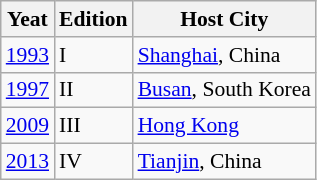<table class="wikitable" style="font-size:90%">
<tr>
<th>Yeat</th>
<th>Edition</th>
<th>Host City</th>
</tr>
<tr>
<td><a href='#'>1993</a></td>
<td>I</td>
<td><a href='#'>Shanghai</a>, China</td>
</tr>
<tr>
<td><a href='#'>1997</a></td>
<td>II</td>
<td><a href='#'>Busan</a>, South Korea</td>
</tr>
<tr>
<td><a href='#'>2009</a></td>
<td>III</td>
<td><a href='#'>Hong Kong</a></td>
</tr>
<tr>
<td><a href='#'>2013</a></td>
<td>IV</td>
<td><a href='#'>Tianjin</a>, China</td>
</tr>
</table>
